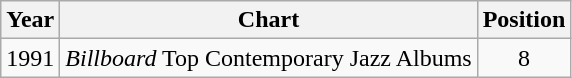<table class="wikitable">
<tr>
<th>Year</th>
<th>Chart</th>
<th>Position</th>
</tr>
<tr>
<td>1991</td>
<td><em>Billboard</em> Top Contemporary Jazz Albums</td>
<td align="center">8</td>
</tr>
</table>
